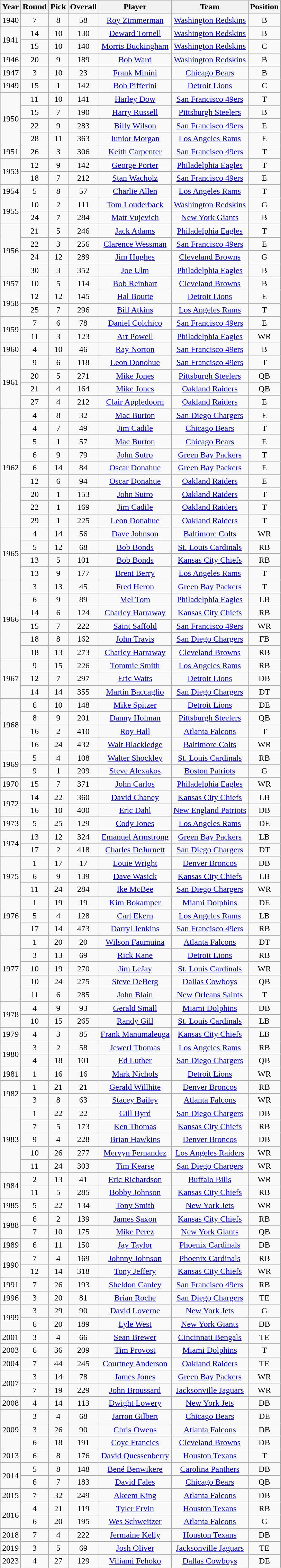<table class="wikitable sortable" style="text-align: center;">
<tr>
<th>Year</th>
<th>Round</th>
<th>Pick</th>
<th>Overall</th>
<th>Player</th>
<th>Team</th>
<th>Position</th>
</tr>
<tr>
<td>1940</td>
<td>7</td>
<td>8</td>
<td>58</td>
<td><a href='#'>Roy Zimmerman</a></td>
<td><a href='#'>Washington Redskins</a></td>
<td>B</td>
</tr>
<tr>
<td rowspan="2">1941</td>
<td>14</td>
<td>10</td>
<td>130</td>
<td><a href='#'>Deward Tornell</a></td>
<td><a href='#'>Washington Redskins</a></td>
<td>B</td>
</tr>
<tr>
<td>15</td>
<td>10</td>
<td>140</td>
<td><a href='#'>Morris Buckingham</a></td>
<td><a href='#'>Washington Redskins</a></td>
<td>C</td>
</tr>
<tr>
<td>1946</td>
<td>20</td>
<td>9</td>
<td>189</td>
<td><a href='#'>Bob Ward</a></td>
<td><a href='#'>Washington Redskins</a></td>
<td>B</td>
</tr>
<tr>
<td>1947</td>
<td>3</td>
<td>10</td>
<td>23</td>
<td><a href='#'>Frank Minini</a></td>
<td><a href='#'>Chicago Bears</a></td>
<td>B</td>
</tr>
<tr>
<td>1949</td>
<td>15</td>
<td>1</td>
<td>142</td>
<td><a href='#'>Bob Pifferini</a></td>
<td><a href='#'>Detroit Lions</a></td>
<td>C</td>
</tr>
<tr>
<td rowspan="4">1950</td>
<td>11</td>
<td>10</td>
<td>141</td>
<td><a href='#'>Harley Dow</a></td>
<td><a href='#'>San Francisco 49ers</a></td>
<td>T</td>
</tr>
<tr>
<td>15</td>
<td>7</td>
<td>190</td>
<td><a href='#'>Harry Russell</a></td>
<td><a href='#'>Pittsburgh Steelers</a></td>
<td>B</td>
</tr>
<tr>
<td>22</td>
<td>9</td>
<td>283</td>
<td><a href='#'>Billy Wilson</a></td>
<td><a href='#'>San Francisco 49ers</a></td>
<td>E</td>
</tr>
<tr>
<td>28</td>
<td>11</td>
<td>363</td>
<td><a href='#'>Junior Morgan</a></td>
<td><a href='#'>Los Angeles Rams</a></td>
<td>E</td>
</tr>
<tr>
<td>1951</td>
<td>26</td>
<td>3</td>
<td>306</td>
<td><a href='#'>Keith Carpenter</a></td>
<td><a href='#'>San Francisco 49ers</a></td>
<td>T</td>
</tr>
<tr>
<td rowspan="2">1953</td>
<td>12</td>
<td>9</td>
<td>142</td>
<td><a href='#'>George Porter</a></td>
<td><a href='#'>Philadelphia Eagles</a></td>
<td>T</td>
</tr>
<tr>
<td>18</td>
<td>7</td>
<td>212</td>
<td><a href='#'>Stan Wacholz</a></td>
<td><a href='#'>San Francisco 49ers</a></td>
<td>E</td>
</tr>
<tr>
<td>1954</td>
<td>5</td>
<td>8</td>
<td>57</td>
<td><a href='#'>Charlie Allen</a></td>
<td><a href='#'>Los Angeles Rams</a></td>
<td>T</td>
</tr>
<tr>
<td rowspan="2">1955</td>
<td>10</td>
<td>2</td>
<td>111</td>
<td><a href='#'>Tom Louderback</a></td>
<td><a href='#'>Washington Redskins</a></td>
<td>G</td>
</tr>
<tr>
<td>24</td>
<td>7</td>
<td>284</td>
<td><a href='#'>Matt Vujevich</a></td>
<td><a href='#'>New York Giants</a></td>
<td>B</td>
</tr>
<tr>
<td rowspan="4">1956</td>
<td>21</td>
<td>5</td>
<td>246</td>
<td><a href='#'>Jack Adams</a></td>
<td><a href='#'>Philadelphia Eagles</a></td>
<td>T</td>
</tr>
<tr>
<td>22</td>
<td>3</td>
<td>256</td>
<td><a href='#'>Clarence Wessman</a></td>
<td><a href='#'>San Francisco 49ers</a></td>
<td>E</td>
</tr>
<tr>
<td>24</td>
<td>12</td>
<td>289</td>
<td><a href='#'>Jim Hughes</a></td>
<td><a href='#'>Cleveland Browns</a></td>
<td>G</td>
</tr>
<tr>
<td>30</td>
<td>3</td>
<td>352</td>
<td><a href='#'>Joe Ulm</a></td>
<td><a href='#'>Philadelphia Eagles</a></td>
<td>B</td>
</tr>
<tr>
<td>1957</td>
<td>10</td>
<td>5</td>
<td>114</td>
<td><a href='#'>Bob Reinhart</a></td>
<td><a href='#'>Cleveland Browns</a></td>
<td>B</td>
</tr>
<tr>
<td rowspan="2">1958</td>
<td>12</td>
<td>12</td>
<td>145</td>
<td><a href='#'>Hal Boutte</a></td>
<td><a href='#'>Detroit Lions</a></td>
<td>E</td>
</tr>
<tr>
<td>25</td>
<td>7</td>
<td>296</td>
<td><a href='#'>Bill Atkins</a></td>
<td><a href='#'>Los Angeles Rams</a></td>
<td>T</td>
</tr>
<tr>
<td rowspan="2">1959</td>
<td>7</td>
<td>6</td>
<td>78</td>
<td><a href='#'>Daniel Colchico</a></td>
<td><a href='#'>San Francisco 49ers</a></td>
<td>E</td>
</tr>
<tr>
<td>11</td>
<td>3</td>
<td>123</td>
<td><a href='#'>Art Powell</a></td>
<td><a href='#'>Philadelphia Eagles</a></td>
<td>WR</td>
</tr>
<tr>
<td>1960</td>
<td>4</td>
<td>10</td>
<td>46</td>
<td><a href='#'>Ray Norton</a></td>
<td><a href='#'>San Francisco 49ers</a></td>
<td>B</td>
</tr>
<tr>
<td rowspan="4">1961</td>
<td>9</td>
<td>6</td>
<td>118</td>
<td><a href='#'>Leon Donohue</a></td>
<td><a href='#'>San Francisco 49ers</a></td>
<td>T</td>
</tr>
<tr>
<td>20</td>
<td>5</td>
<td>271</td>
<td><a href='#'>Mike Jones</a></td>
<td><a href='#'>Pittsburgh Steelers</a></td>
<td>QB</td>
</tr>
<tr>
<td>21</td>
<td>4</td>
<td>164</td>
<td><a href='#'>Mike Jones</a></td>
<td><a href='#'>Oakland Raiders</a></td>
<td>QB</td>
</tr>
<tr>
<td>27</td>
<td>4</td>
<td>212</td>
<td><a href='#'>Clair Appledoorn</a></td>
<td><a href='#'>Oakland Raiders</a></td>
<td>E</td>
</tr>
<tr>
<td rowspan="9">1962</td>
<td>4</td>
<td>8</td>
<td>32</td>
<td><a href='#'>Mac Burton</a></td>
<td><a href='#'>San Diego Chargers</a></td>
<td>E</td>
</tr>
<tr>
<td>4</td>
<td>7</td>
<td>49</td>
<td><a href='#'>Jim Cadile</a></td>
<td><a href='#'>Chicago Bears</a></td>
<td>T</td>
</tr>
<tr>
<td>5</td>
<td>1</td>
<td>57</td>
<td><a href='#'>Mac Burton</a></td>
<td><a href='#'>Chicago Bears</a></td>
<td>E</td>
</tr>
<tr>
<td>6</td>
<td>9</td>
<td>79</td>
<td><a href='#'>John Sutro</a></td>
<td><a href='#'>Green Bay Packers</a></td>
<td>T</td>
</tr>
<tr>
<td>6</td>
<td>14</td>
<td>84</td>
<td><a href='#'>Oscar Donahue</a></td>
<td><a href='#'>Green Bay Packers</a></td>
<td>E</td>
</tr>
<tr>
<td>12</td>
<td>6</td>
<td>94</td>
<td><a href='#'>Oscar Donahue</a></td>
<td><a href='#'>Oakland Raiders</a></td>
<td>E</td>
</tr>
<tr>
<td>20</td>
<td>1</td>
<td>153</td>
<td><a href='#'>John Sutro</a></td>
<td><a href='#'>Oakland Raiders</a></td>
<td>T</td>
</tr>
<tr>
<td>22</td>
<td>1</td>
<td>169</td>
<td><a href='#'>Jim Cadile</a></td>
<td><a href='#'>Oakland Raiders</a></td>
<td>T</td>
</tr>
<tr>
<td>29</td>
<td>1</td>
<td>225</td>
<td><a href='#'>Leon Donahue</a></td>
<td><a href='#'>Oakland Raiders</a></td>
<td>T</td>
</tr>
<tr>
<td rowspan="4">1965</td>
<td>4</td>
<td>14</td>
<td>56</td>
<td><a href='#'>Dave Johnson</a></td>
<td><a href='#'>Baltimore Colts</a></td>
<td>WR</td>
</tr>
<tr>
<td>5</td>
<td>12</td>
<td>68</td>
<td><a href='#'>Bob Bonds</a></td>
<td><a href='#'>St. Louis Cardinals</a></td>
<td>RB</td>
</tr>
<tr>
<td>13</td>
<td>5</td>
<td>101</td>
<td><a href='#'>Bob Bonds</a></td>
<td><a href='#'>Kansas City Chiefs</a></td>
<td>RB</td>
</tr>
<tr>
<td>13</td>
<td>9</td>
<td>177</td>
<td><a href='#'>Brent Berry</a></td>
<td><a href='#'>Los Angeles Rams</a></td>
<td>T</td>
</tr>
<tr>
<td rowspan="6">1966</td>
<td>3</td>
<td>13</td>
<td>45</td>
<td><a href='#'>Fred Heron</a></td>
<td><a href='#'>Green Bay Packers</a></td>
<td>T</td>
</tr>
<tr>
<td>6</td>
<td>9</td>
<td>89</td>
<td><a href='#'>Mel Tom</a></td>
<td><a href='#'>Philadelphia Eagles</a></td>
<td>LB</td>
</tr>
<tr>
<td>14</td>
<td>6</td>
<td>124</td>
<td><a href='#'>Charley Harraway</a></td>
<td><a href='#'>Kansas City Chiefs</a></td>
<td>RB</td>
</tr>
<tr>
<td>15</td>
<td>7</td>
<td>222</td>
<td><a href='#'>Saint Saffold</a></td>
<td><a href='#'>San Francisco 49ers</a></td>
<td>WR</td>
</tr>
<tr>
<td>18</td>
<td>8</td>
<td>162</td>
<td><a href='#'>John Travis</a></td>
<td><a href='#'>San Diego Chargers</a></td>
<td>FB</td>
</tr>
<tr>
<td>18</td>
<td>13</td>
<td>273</td>
<td><a href='#'>Charley Harraway</a></td>
<td><a href='#'>Cleveland Browns</a></td>
<td>RB</td>
</tr>
<tr>
<td rowspan="3">1967</td>
<td>9</td>
<td>15</td>
<td>226</td>
<td><a href='#'>Tommie Smith</a></td>
<td><a href='#'>Los Angeles Rams</a></td>
<td>RB</td>
</tr>
<tr>
<td>12</td>
<td>7</td>
<td>297</td>
<td><a href='#'>Eric Watts</a></td>
<td><a href='#'>Detroit Lions</a></td>
<td>DB</td>
</tr>
<tr>
<td>14</td>
<td>14</td>
<td>355</td>
<td><a href='#'>Martin Baccaglio</a></td>
<td><a href='#'>San Diego Chargers</a></td>
<td>DT</td>
</tr>
<tr>
<td rowspan="4">1968</td>
<td>6</td>
<td>10</td>
<td>148</td>
<td><a href='#'>Mike Spitzer</a></td>
<td><a href='#'>Detroit Lions</a></td>
<td>DE</td>
</tr>
<tr>
<td>8</td>
<td>9</td>
<td>201</td>
<td><a href='#'>Danny Holman</a></td>
<td><a href='#'>Pittsburgh Steelers</a></td>
<td>QB</td>
</tr>
<tr>
<td>16</td>
<td>2</td>
<td>410</td>
<td><a href='#'>Roy Hall</a></td>
<td><a href='#'>Atlanta Falcons</a></td>
<td>T</td>
</tr>
<tr>
<td>16</td>
<td>24</td>
<td>432</td>
<td><a href='#'>Walt Blackledge</a></td>
<td><a href='#'>Baltimore Colts</a></td>
<td>WR</td>
</tr>
<tr>
<td rowspan="2">1969</td>
<td>5</td>
<td>4</td>
<td>108</td>
<td><a href='#'>Walter Shockley</a></td>
<td><a href='#'>St. Louis Cardinals</a></td>
<td>RB</td>
</tr>
<tr>
<td>9</td>
<td>1</td>
<td>209</td>
<td><a href='#'>Steve Alexakos</a></td>
<td><a href='#'>Boston Patriots</a></td>
<td>G</td>
</tr>
<tr>
<td>1970</td>
<td>15</td>
<td>7</td>
<td>371</td>
<td><a href='#'>John Carlos</a></td>
<td><a href='#'>Philadelphia Eagles</a></td>
<td>WR</td>
</tr>
<tr>
<td rowspan="2">1972</td>
<td>14</td>
<td>22</td>
<td>360</td>
<td><a href='#'>David Chaney</a></td>
<td><a href='#'>Kansas City Chiefs</a></td>
<td>LB</td>
</tr>
<tr>
<td>16</td>
<td>10</td>
<td>400</td>
<td><a href='#'>Eric Dahl</a></td>
<td><a href='#'>New England Patriots</a></td>
<td>DB</td>
</tr>
<tr>
<td>1973</td>
<td>5</td>
<td>25</td>
<td>129</td>
<td><a href='#'>Cody Jones</a></td>
<td><a href='#'>Los Angeles Rams</a></td>
<td>DE</td>
</tr>
<tr>
<td rowspan="2">1974</td>
<td>13</td>
<td>12</td>
<td>324</td>
<td><a href='#'>Emanuel Armstrong</a></td>
<td><a href='#'>Green Bay Packers</a></td>
<td>LB</td>
</tr>
<tr>
<td>17</td>
<td>2</td>
<td>418</td>
<td><a href='#'>Charles DeJurnett</a></td>
<td><a href='#'>San Diego Chargers</a></td>
<td>DT</td>
</tr>
<tr>
<td rowspan="3">1975</td>
<td>1</td>
<td>17</td>
<td>17</td>
<td><a href='#'>Louie Wright</a></td>
<td><a href='#'>Denver Broncos</a></td>
<td>DB</td>
</tr>
<tr>
<td>6</td>
<td>9</td>
<td>139</td>
<td><a href='#'>Dave Wasick</a></td>
<td><a href='#'>Kansas City Chiefs</a></td>
<td>LB</td>
</tr>
<tr>
<td>11</td>
<td>24</td>
<td>284</td>
<td><a href='#'>Ike McBee</a></td>
<td><a href='#'>San Diego Chargers</a></td>
<td>WR</td>
</tr>
<tr>
<td rowspan="3">1976</td>
<td>1</td>
<td>19</td>
<td>19</td>
<td><a href='#'>Kim Bokamper</a></td>
<td><a href='#'>Miami Dolphins</a></td>
<td>DE</td>
</tr>
<tr>
<td>5</td>
<td>4</td>
<td>128</td>
<td><a href='#'>Carl Ekern</a></td>
<td><a href='#'>Los Angeles Rams</a></td>
<td>LB</td>
</tr>
<tr>
<td>17</td>
<td>14</td>
<td>473</td>
<td><a href='#'>Darryl Jenkins</a></td>
<td><a href='#'>San Francisco 49ers</a></td>
<td>RB</td>
</tr>
<tr>
<td rowspan="5">1977</td>
<td>1</td>
<td>20</td>
<td>20</td>
<td><a href='#'>Wilson Faumuina</a></td>
<td><a href='#'>Atlanta Falcons</a></td>
<td>DT</td>
</tr>
<tr>
<td>3</td>
<td>13</td>
<td>69</td>
<td><a href='#'>Rick Kane</a></td>
<td><a href='#'>Detroit Lions</a></td>
<td>RB</td>
</tr>
<tr>
<td>10</td>
<td>19</td>
<td>270</td>
<td><a href='#'>Jim LeJay</a></td>
<td><a href='#'>St. Louis Cardinals</a></td>
<td>WR</td>
</tr>
<tr>
<td>10</td>
<td>24</td>
<td>275</td>
<td><a href='#'>Steve DeBerg</a></td>
<td><a href='#'>Dallas Cowboys</a></td>
<td>QB</td>
</tr>
<tr>
<td>11</td>
<td>6</td>
<td>285</td>
<td><a href='#'>John Blain</a></td>
<td><a href='#'>New Orleans Saints</a></td>
<td>T</td>
</tr>
<tr>
<td rowspan="2">1978</td>
<td>4</td>
<td>9</td>
<td>93</td>
<td><a href='#'>Gerald Small</a></td>
<td><a href='#'>Miami Dolphins</a></td>
<td>DB</td>
</tr>
<tr>
<td>10</td>
<td>15</td>
<td>265</td>
<td><a href='#'>Randy Gill</a></td>
<td><a href='#'>St. Louis Cardinals</a></td>
<td>LB</td>
</tr>
<tr>
<td>1979</td>
<td>4</td>
<td>3</td>
<td>85</td>
<td><a href='#'>Frank Manumaleuga</a></td>
<td><a href='#'>Kansas City Chiefs</a></td>
<td>LB</td>
</tr>
<tr>
<td rowspan="2">1980</td>
<td>3</td>
<td>2</td>
<td>58</td>
<td><a href='#'>Jewerl Thomas</a></td>
<td><a href='#'>Los Angeles Rams</a></td>
<td>RB</td>
</tr>
<tr>
<td>4</td>
<td>18</td>
<td>101</td>
<td><a href='#'>Ed Luther</a></td>
<td><a href='#'>San Diego Chargers</a></td>
<td>QB</td>
</tr>
<tr>
<td>1981</td>
<td>1</td>
<td>16</td>
<td>16</td>
<td><a href='#'>Mark Nichols</a></td>
<td><a href='#'>Detroit Lions</a></td>
<td>WR</td>
</tr>
<tr>
<td rowspan="2">1982</td>
<td>1</td>
<td>21</td>
<td>21</td>
<td><a href='#'>Gerald Willhite</a></td>
<td><a href='#'>Denver Broncos</a></td>
<td>RB</td>
</tr>
<tr>
<td>3</td>
<td>8</td>
<td>63</td>
<td><a href='#'>Stacey Bailey</a></td>
<td><a href='#'>Atlanta Falcons</a></td>
<td>WR</td>
</tr>
<tr>
<td rowspan="5">1983</td>
<td>1</td>
<td>22</td>
<td>22</td>
<td><a href='#'>Gill Byrd</a></td>
<td><a href='#'>San Diego Chargers</a></td>
<td>DB</td>
</tr>
<tr>
<td>7</td>
<td>5</td>
<td>173</td>
<td><a href='#'>Ken Thomas</a></td>
<td><a href='#'>Kansas City Chiefs</a></td>
<td>RB</td>
</tr>
<tr>
<td>9</td>
<td>4</td>
<td>228</td>
<td><a href='#'>Brian Hawkins</a></td>
<td><a href='#'>Denver Broncos</a></td>
<td>DB</td>
</tr>
<tr>
<td>10</td>
<td>26</td>
<td>277</td>
<td><a href='#'>Mervyn Fernandez</a></td>
<td><a href='#'>Los Angeles Raiders</a></td>
<td>WR</td>
</tr>
<tr>
<td>11</td>
<td>24</td>
<td>303</td>
<td><a href='#'>Tim Kearse</a></td>
<td><a href='#'>San Diego Chargers</a></td>
<td>WR</td>
</tr>
<tr>
<td rowspan="2">1984</td>
<td>2</td>
<td>13</td>
<td>41</td>
<td><a href='#'>Eric Richardson</a></td>
<td><a href='#'>Buffalo Bills</a></td>
<td>WR</td>
</tr>
<tr>
<td>11</td>
<td>5</td>
<td>285</td>
<td><a href='#'>Bobby Johnson</a></td>
<td><a href='#'>Kansas City Chiefs</a></td>
<td>RB</td>
</tr>
<tr>
<td>1985</td>
<td>5</td>
<td>22</td>
<td>134</td>
<td><a href='#'>Tony Smith</a></td>
<td><a href='#'>New York Jets</a></td>
<td>WR</td>
</tr>
<tr>
<td rowspan="2">1988</td>
<td>6</td>
<td>2</td>
<td>139</td>
<td><a href='#'>James Saxon</a></td>
<td><a href='#'>Kansas City Chiefs</a></td>
<td>RB</td>
</tr>
<tr>
<td>7</td>
<td>10</td>
<td>175</td>
<td><a href='#'>Mike Perez</a></td>
<td><a href='#'>New York Giants</a></td>
<td>QB</td>
</tr>
<tr>
<td>1989</td>
<td>6</td>
<td>11</td>
<td>150</td>
<td><a href='#'>Jay Taylor</a></td>
<td><a href='#'>Phoenix Cardinals</a></td>
<td>DB</td>
</tr>
<tr>
<td rowspan="2">1990</td>
<td>7</td>
<td>4</td>
<td>169</td>
<td><a href='#'>Johnny Johnson</a></td>
<td><a href='#'>Phoenix Cardinals</a></td>
<td>RB</td>
</tr>
<tr>
<td>12</td>
<td>14</td>
<td>318</td>
<td><a href='#'>Tony Jeffery</a></td>
<td><a href='#'>Kansas City Chiefs</a></td>
<td>WR</td>
</tr>
<tr>
<td>1991</td>
<td>7</td>
<td>26</td>
<td>193</td>
<td><a href='#'>Sheldon Canley</a></td>
<td><a href='#'>San Francisco 49ers</a></td>
<td>RB</td>
</tr>
<tr>
<td>1996</td>
<td>3</td>
<td>20</td>
<td>81</td>
<td><a href='#'>Brian Roche</a></td>
<td><a href='#'>San Diego Chargers</a></td>
<td>TE</td>
</tr>
<tr>
<td rowspan="2">1999</td>
<td>3</td>
<td>29</td>
<td>90</td>
<td><a href='#'>David Loverne</a></td>
<td><a href='#'>New York Jets</a></td>
<td>G</td>
</tr>
<tr>
<td>6</td>
<td>20</td>
<td>189</td>
<td><a href='#'>Lyle West</a></td>
<td><a href='#'>New York Giants</a></td>
<td>DB</td>
</tr>
<tr>
<td>2001</td>
<td>3</td>
<td>4</td>
<td>66</td>
<td><a href='#'>Sean Brewer</a></td>
<td><a href='#'>Cincinnati Bengals</a></td>
<td>TE</td>
</tr>
<tr>
<td>2003</td>
<td>6</td>
<td>36</td>
<td>209</td>
<td><a href='#'>Tim Provost</a></td>
<td><a href='#'>Miami Dolphins</a></td>
<td>T</td>
</tr>
<tr>
<td>2004</td>
<td>7</td>
<td>44</td>
<td>245</td>
<td><a href='#'>Courtney Anderson</a></td>
<td><a href='#'>Oakland Raiders</a></td>
<td>TE</td>
</tr>
<tr>
<td rowspan="2">2007</td>
<td>3</td>
<td>14</td>
<td>78</td>
<td><a href='#'>James Jones</a></td>
<td><a href='#'>Green Bay Packers</a></td>
<td>WR</td>
</tr>
<tr>
<td>7</td>
<td>19</td>
<td>229</td>
<td><a href='#'>John Broussard</a></td>
<td><a href='#'>Jacksonville Jaguars</a></td>
<td>WR</td>
</tr>
<tr>
<td>2008</td>
<td>4</td>
<td>14</td>
<td>113</td>
<td><a href='#'>Dwight Lowery</a></td>
<td><a href='#'>New York Jets</a></td>
<td>DB</td>
</tr>
<tr>
<td rowspan="3">2009</td>
<td>3</td>
<td>4</td>
<td>68</td>
<td><a href='#'>Jarron Gilbert</a></td>
<td><a href='#'>Chicago Bears</a></td>
<td>DE</td>
</tr>
<tr>
<td>3</td>
<td>26</td>
<td>90</td>
<td><a href='#'>Chris Owens</a></td>
<td><a href='#'>Atlanta Falcons</a></td>
<td>DB</td>
</tr>
<tr>
<td>6</td>
<td>18</td>
<td>191</td>
<td><a href='#'>Coye Francies</a></td>
<td><a href='#'>Cleveland Browns</a></td>
<td>DB</td>
</tr>
<tr>
<td>2013</td>
<td>6</td>
<td>8</td>
<td>176</td>
<td><a href='#'>David Quessenberry</a></td>
<td><a href='#'>Houston Texans</a></td>
<td>T</td>
</tr>
<tr>
<td rowspan="2">2014</td>
<td>5</td>
<td>8</td>
<td>148</td>
<td><a href='#'>Bené Benwikere</a></td>
<td><a href='#'>Carolina Panthers</a></td>
<td>DB</td>
</tr>
<tr>
<td>6</td>
<td>7</td>
<td>183</td>
<td><a href='#'>David Fales</a></td>
<td><a href='#'>Chicago Bears</a></td>
<td>QB</td>
</tr>
<tr>
<td>2015</td>
<td>7</td>
<td>32</td>
<td>249</td>
<td><a href='#'>Akeem King</a></td>
<td><a href='#'>Atlanta Falcons</a></td>
<td>DB</td>
</tr>
<tr>
<td rowspan="2">2016</td>
<td>4</td>
<td>21</td>
<td>119</td>
<td><a href='#'>Tyler Ervin</a></td>
<td><a href='#'>Houston Texans</a></td>
<td>RB</td>
</tr>
<tr>
<td>6</td>
<td>20</td>
<td>195</td>
<td><a href='#'>Wes Schweitzer</a></td>
<td><a href='#'>Atlanta Falcons</a></td>
<td>G</td>
</tr>
<tr>
<td>2018</td>
<td>7</td>
<td>4</td>
<td>222</td>
<td><a href='#'>Jermaine Kelly</a></td>
<td><a href='#'>Houston Texans</a></td>
<td>DB</td>
</tr>
<tr>
<td>2019</td>
<td>3</td>
<td>5</td>
<td>69</td>
<td><a href='#'>Josh Oliver</a></td>
<td><a href='#'>Jacksonville Jaguars</a></td>
<td>TE</td>
</tr>
<tr>
<td>2023</td>
<td>4</td>
<td>27</td>
<td>129</td>
<td><a href='#'>Viliami Fehoko</a></td>
<td><a href='#'>Dallas Cowboys</a></td>
<td>DE</td>
</tr>
<tr>
</tr>
</table>
